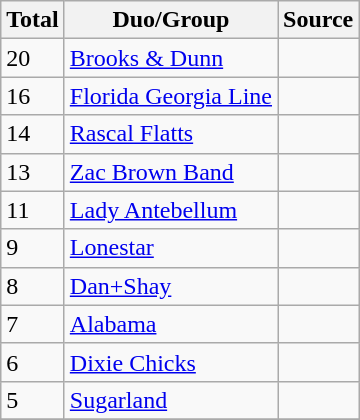<table class="wikitable">
<tr>
<th>Total</th>
<th>Duo/Group</th>
<th>Source</th>
</tr>
<tr>
<td>20</td>
<td><a href='#'>Brooks & Dunn</a></td>
<td></td>
</tr>
<tr>
<td>16</td>
<td><a href='#'>Florida Georgia Line</a></td>
<td></td>
</tr>
<tr>
<td>14</td>
<td><a href='#'>Rascal Flatts</a></td>
<td></td>
</tr>
<tr>
<td>13</td>
<td><a href='#'>Zac Brown Band</a></td>
<td></td>
</tr>
<tr>
<td>11</td>
<td><a href='#'>Lady Antebellum</a></td>
<td></td>
</tr>
<tr>
<td>9</td>
<td><a href='#'>Lonestar</a></td>
<td></td>
</tr>
<tr>
<td>8</td>
<td><a href='#'>Dan+Shay</a></td>
<td></td>
</tr>
<tr>
<td>7</td>
<td><a href='#'>Alabama</a></td>
<td></td>
</tr>
<tr>
<td>6</td>
<td><a href='#'>Dixie Chicks</a></td>
<td></td>
</tr>
<tr>
<td>5</td>
<td><a href='#'>Sugarland</a></td>
<td></td>
</tr>
<tr>
</tr>
</table>
